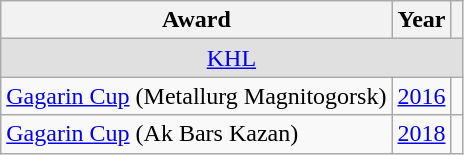<table class="wikitable">
<tr>
<th>Award</th>
<th>Year</th>
<th></th>
</tr>
<tr ALIGN="center" bgcolor="#e0e0e0">
<td colspan="3"><a href='#'>KHL</a></td>
</tr>
<tr>
<td><a href='#'>Gagarin Cup</a> (Metallurg Magnitogorsk)</td>
<td><a href='#'>2016</a></td>
<td></td>
</tr>
<tr>
<td><a href='#'>Gagarin Cup</a> (Ak Bars Kazan)</td>
<td><a href='#'>2018</a></td>
<td></td>
</tr>
</table>
